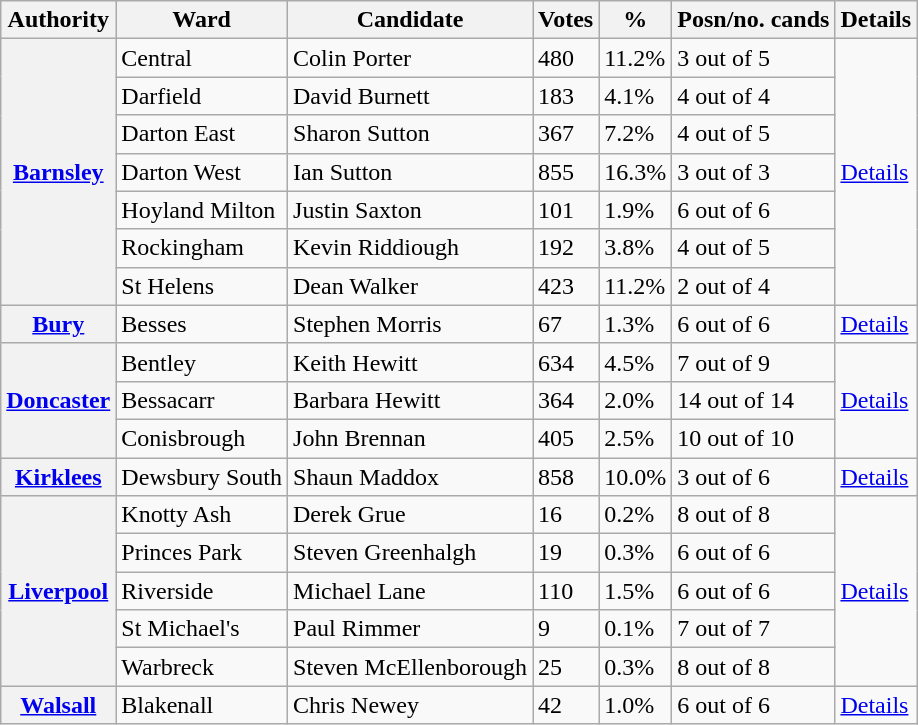<table class="wikitable">
<tr>
<th>Authority</th>
<th>Ward</th>
<th>Candidate</th>
<th>Votes</th>
<th>%</th>
<th>Posn/no. cands</th>
<th>Details</th>
</tr>
<tr>
<th rowspan=7><a href='#'>Barnsley</a></th>
<td>Central</td>
<td>Colin Porter</td>
<td>480</td>
<td>11.2%</td>
<td>3 out of 5</td>
<td rowspan=7><a href='#'>Details</a></td>
</tr>
<tr>
<td>Darfield</td>
<td>David Burnett</td>
<td>183</td>
<td>4.1%</td>
<td>4 out of 4</td>
</tr>
<tr>
<td>Darton East</td>
<td>Sharon Sutton</td>
<td>367</td>
<td>7.2%</td>
<td>4 out of 5</td>
</tr>
<tr>
<td>Darton West</td>
<td>Ian Sutton</td>
<td>855</td>
<td>16.3%</td>
<td>3 out of 3</td>
</tr>
<tr>
<td>Hoyland Milton</td>
<td>Justin Saxton</td>
<td>101</td>
<td>1.9%</td>
<td>6 out of 6</td>
</tr>
<tr>
<td>Rockingham</td>
<td>Kevin Riddiough</td>
<td>192</td>
<td>3.8%</td>
<td>4 out of 5</td>
</tr>
<tr>
<td>St Helens</td>
<td>Dean Walker</td>
<td>423</td>
<td>11.2%</td>
<td>2 out of 4</td>
</tr>
<tr>
<th><a href='#'>Bury</a></th>
<td>Besses</td>
<td>Stephen Morris</td>
<td>67</td>
<td>1.3%</td>
<td>6 out of 6</td>
<td><a href='#'>Details</a></td>
</tr>
<tr>
<th rowspan=3><a href='#'>Doncaster</a></th>
<td>Bentley</td>
<td>Keith Hewitt</td>
<td>634</td>
<td>4.5%</td>
<td>7 out of 9</td>
<td rowspan=3><a href='#'>Details</a></td>
</tr>
<tr>
<td>Bessacarr</td>
<td>Barbara Hewitt</td>
<td>364</td>
<td>2.0%</td>
<td>14 out of 14</td>
</tr>
<tr>
<td>Conisbrough</td>
<td>John Brennan</td>
<td>405</td>
<td>2.5%</td>
<td>10 out of 10</td>
</tr>
<tr>
<th><a href='#'>Kirklees</a></th>
<td>Dewsbury South</td>
<td>Shaun Maddox</td>
<td>858</td>
<td>10.0%</td>
<td>3 out of 6</td>
<td><a href='#'>Details</a></td>
</tr>
<tr>
<th rowspan=5><a href='#'>Liverpool</a></th>
<td>Knotty Ash</td>
<td>Derek Grue</td>
<td>16</td>
<td>0.2%</td>
<td>8 out of 8</td>
<td rowspan=5><a href='#'>Details</a></td>
</tr>
<tr>
<td>Princes Park</td>
<td>Steven Greenhalgh</td>
<td>19</td>
<td>0.3%</td>
<td>6 out of 6</td>
</tr>
<tr>
<td>Riverside</td>
<td>Michael Lane</td>
<td>110</td>
<td>1.5%</td>
<td>6 out of 6</td>
</tr>
<tr>
<td>St Michael's</td>
<td>Paul Rimmer</td>
<td>9</td>
<td>0.1%</td>
<td>7 out of 7</td>
</tr>
<tr>
<td>Warbreck</td>
<td>Steven McEllenborough</td>
<td>25</td>
<td>0.3%</td>
<td>8 out of 8</td>
</tr>
<tr>
<th><a href='#'>Walsall</a></th>
<td>Blakenall</td>
<td>Chris Newey</td>
<td>42</td>
<td>1.0%</td>
<td>6 out of 6</td>
<td><a href='#'>Details</a></td>
</tr>
</table>
